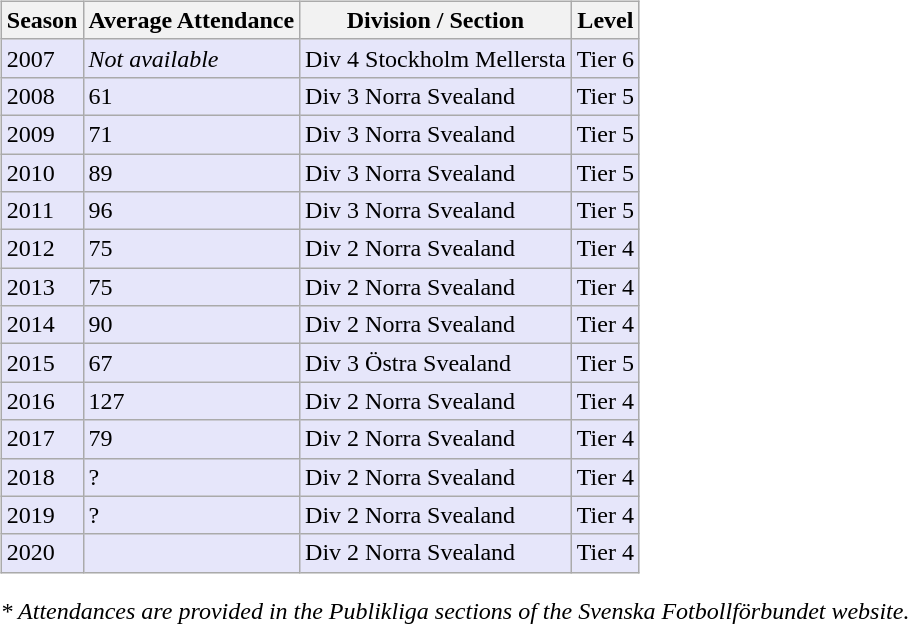<table>
<tr>
<td valign="top" width=0%><br><table class="wikitable">
<tr style="background:#f0f6fa;">
<th><strong>Season</strong></th>
<th><strong>Average Attendance</strong></th>
<th><strong>Division / Section</strong></th>
<th><strong>Level</strong></th>
</tr>
<tr>
<td style="background:#E6E6FA;">2007</td>
<td style="background:#E6E6FA;"><em>Not available</em></td>
<td style="background:#E6E6FA;">Div 4 Stockholm Mellersta</td>
<td style="background:#E6E6FA;">Tier 6</td>
</tr>
<tr>
<td style="background:#E6E6FA;">2008</td>
<td style="background:#E6E6FA;">61</td>
<td style="background:#E6E6FA;">Div 3 Norra Svealand</td>
<td style="background:#E6E6FA;">Tier 5</td>
</tr>
<tr>
<td style="background:#E6E6FA;">2009</td>
<td style="background:#E6E6FA;">71</td>
<td style="background:#E6E6FA;">Div 3 Norra Svealand</td>
<td style="background:#E6E6FA;">Tier 5</td>
</tr>
<tr>
<td style="background:#E6E6FA;">2010</td>
<td style="background:#E6E6FA;">89</td>
<td style="background:#E6E6FA;">Div 3 Norra Svealand</td>
<td style="background:#E6E6FA;">Tier 5</td>
</tr>
<tr>
<td style="background:#E6E6FA;">2011</td>
<td style="background:#E6E6FA;">96</td>
<td style="background:#E6E6FA;">Div 3 Norra Svealand</td>
<td style="background:#E6E6FA;">Tier 5</td>
</tr>
<tr>
<td style="background:#E6E6FA;">2012</td>
<td style="background:#E6E6FA;">75</td>
<td style="background:#E6E6FA;">Div 2 Norra Svealand</td>
<td style="background:#E6E6FA;">Tier 4</td>
</tr>
<tr>
<td style="background:#E6E6FA;">2013</td>
<td style="background:#E6E6FA;">75</td>
<td style="background:#E6E6FA;">Div 2 Norra Svealand</td>
<td style="background:#E6E6FA;">Tier 4</td>
</tr>
<tr>
<td style="background:#E6E6FA;">2014</td>
<td style="background:#E6E6FA;">90</td>
<td style="background:#E6E6FA;">Div 2 Norra Svealand</td>
<td style="background:#E6E6FA;">Tier 4</td>
</tr>
<tr>
<td style="background:#E6E6FA;">2015</td>
<td style="background:#E6E6FA;">67</td>
<td style="background:#E6E6FA;">Div 3 Östra Svealand</td>
<td style="background:#E6E6FA;">Tier 5</td>
</tr>
<tr>
<td style="background:#E6E6FA;">2016</td>
<td style="background:#E6E6FA;">127</td>
<td style="background:#E6E6FA;">Div 2 Norra Svealand</td>
<td style="background:#E6E6FA;">Tier 4</td>
</tr>
<tr>
<td style="background:#E6E6FA;">2017</td>
<td style="background:#E6E6FA;">79</td>
<td style="background:#E6E6FA;">Div 2 Norra Svealand</td>
<td style="background:#E6E6FA;">Tier 4</td>
</tr>
<tr>
<td style="background:#E6E6FA;">2018</td>
<td style="background:#E6E6FA;">?</td>
<td style="background:#E6E6FA;">Div 2 Norra Svealand</td>
<td style="background:#E6E6FA;">Tier 4</td>
</tr>
<tr>
<td style="background:#E6E6FA;">2019</td>
<td style="background:#E6E6FA;">?</td>
<td style="background:#E6E6FA;">Div 2 Norra Svealand</td>
<td style="background:#E6E6FA;">Tier 4</td>
</tr>
<tr>
<td style="background:#E6E6FA;">2020</td>
<td style="background:#E6E6FA;"></td>
<td style="background:#E6E6FA;">Div 2 Norra Svealand</td>
<td style="background:#E6E6FA;">Tier 4</td>
</tr>
</table>
<em>* Attendances are provided in the Publikliga sections of the Svenska Fotbollförbundet website.</em> </td>
</tr>
</table>
